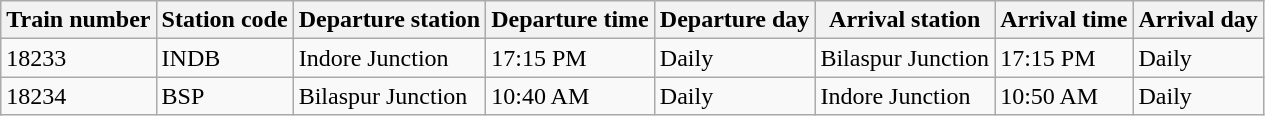<table class="wikitable">
<tr>
<th>Train number</th>
<th>Station code</th>
<th>Departure station</th>
<th>Departure time</th>
<th>Departure day</th>
<th>Arrival station</th>
<th>Arrival time</th>
<th>Arrival day</th>
</tr>
<tr>
<td>18233</td>
<td>INDB</td>
<td>Indore Junction</td>
<td>17:15 PM</td>
<td>Daily</td>
<td>Bilaspur Junction</td>
<td>17:15 PM</td>
<td>Daily</td>
</tr>
<tr>
<td>18234</td>
<td>BSP</td>
<td>Bilaspur Junction</td>
<td>10:40 AM</td>
<td>Daily</td>
<td>Indore Junction</td>
<td>10:50 AM</td>
<td>Daily</td>
</tr>
</table>
